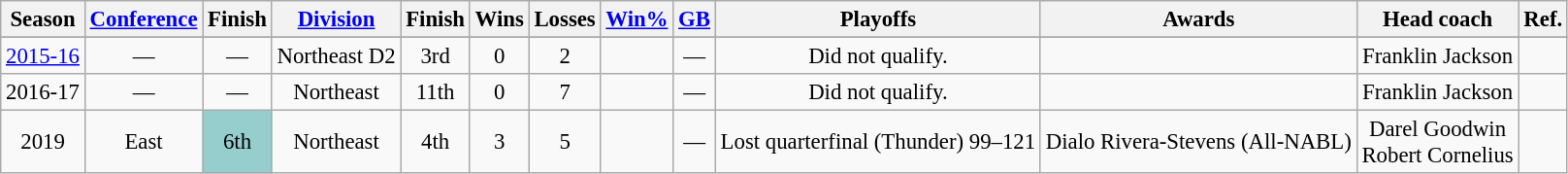<table class="wikitable" style="text-align:center; font-size:95%" summary="Season (sortable), Conference, Finish (sortable), Division, Finish (sortable), Wins (sortable), Losses (sortable), Win% (sortable), GB (sortable), Playoffs, Awards and Head coach">
<tr>
<th scope="col">Season</th>
<th scope="col" class="unsortable"><a href='#'>Conference</a></th>
<th scope="col">Finish</th>
<th scope="col" class="unsortable"><a href='#'>Division</a></th>
<th scope="col">Finish</th>
<th scope="col">Wins</th>
<th scope="col">Losses</th>
<th scope="col" class="unsortable"><a href='#'>Win%</a></th>
<th scope="col" data-sort-type="number"><a href='#'>GB</a></th>
<th scope="col" class="unsortable">Playoffs</th>
<th scope="col" class="unsortable">Awards</th>
<th scope="col" class="unsortable">Head coach</th>
<th scope="col" class="unsortable">Ref.</th>
</tr>
<tr>
</tr>
<tr>
<td><a href='#'>2015-16</a></td>
<td>—</td>
<td>—</td>
<td>Northeast D2</td>
<td>3rd</td>
<td>0</td>
<td>2</td>
<td></td>
<td>—</td>
<td>Did not qualify.</td>
<td></td>
<td>Franklin Jackson</td>
<td></td>
</tr>
<tr>
<td>2016-17</td>
<td>—</td>
<td>—</td>
<td>Northeast</td>
<td>11th</td>
<td>0</td>
<td>7</td>
<td></td>
<td>—</td>
<td>Did not qualify.</td>
<td></td>
<td>Franklin Jackson</td>
<td></td>
</tr>
<tr>
<td>2019</td>
<td>East</td>
<td bgcolor="#96CDCD">6th</td>
<td>Northeast</td>
<td>4th</td>
<td>3</td>
<td>5</td>
<td></td>
<td>—</td>
<td>Lost quarterfinal (Thunder) 99–121</td>
<td>Dialo Rivera-Stevens (All-NABL)</td>
<td>Darel Goodwin<br>Robert Cornelius</td>
<td></td>
</tr>
</table>
